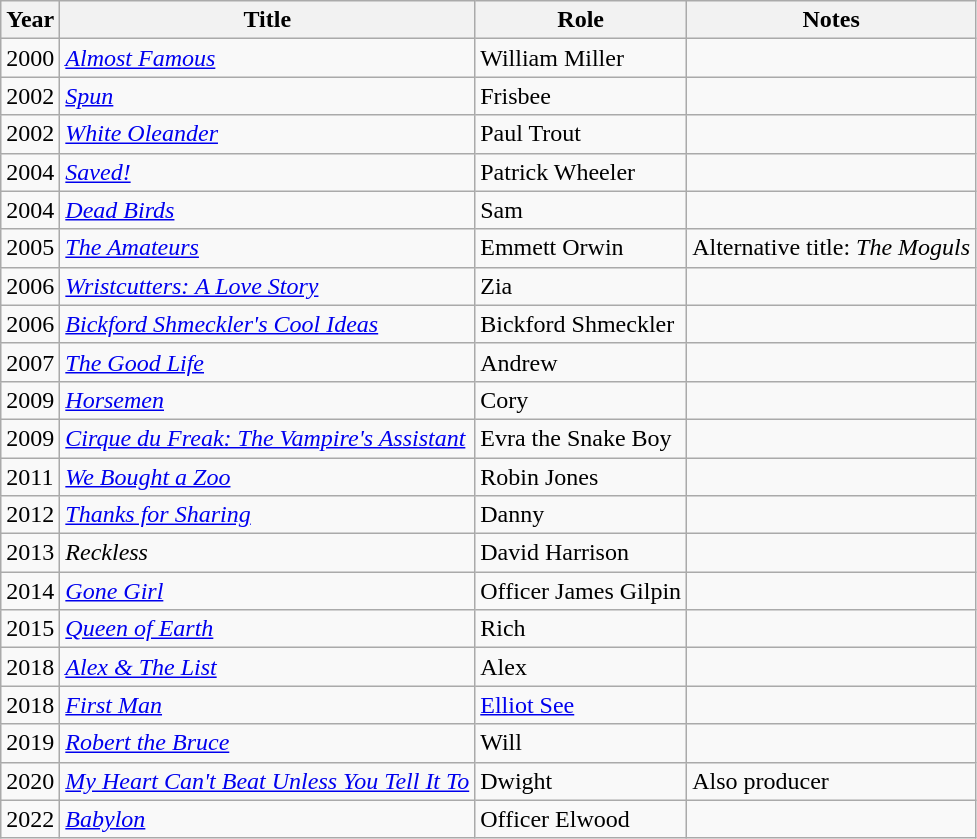<table class="wikitable sortable">
<tr>
<th>Year</th>
<th>Title</th>
<th class="unsortable">Role</th>
<th class="unsortable">Notes</th>
</tr>
<tr>
<td>2000</td>
<td><em><a href='#'>Almost Famous</a></em></td>
<td>William Miller</td>
<td></td>
</tr>
<tr>
<td>2002</td>
<td><em><a href='#'>Spun</a></em></td>
<td>Frisbee</td>
<td></td>
</tr>
<tr>
<td>2002</td>
<td><em><a href='#'>White Oleander</a></em></td>
<td>Paul Trout</td>
<td></td>
</tr>
<tr>
<td>2004</td>
<td><em><a href='#'>Saved!</a></em></td>
<td>Patrick Wheeler</td>
<td></td>
</tr>
<tr>
<td>2004</td>
<td><em><a href='#'>Dead Birds</a></em></td>
<td>Sam</td>
<td></td>
</tr>
<tr>
<td>2005</td>
<td data-sort-value="Amateurs, The"><em><a href='#'>The Amateurs</a></em></td>
<td>Emmett Orwin</td>
<td>Alternative title: <em>The Moguls</em></td>
</tr>
<tr>
<td>2006</td>
<td><em><a href='#'>Wristcutters: A Love Story</a></em></td>
<td>Zia</td>
<td></td>
</tr>
<tr>
<td>2006</td>
<td><em><a href='#'>Bickford Shmeckler's Cool Ideas</a></em></td>
<td>Bickford Shmeckler</td>
<td></td>
</tr>
<tr>
<td>2007</td>
<td data-sort-value="Good Life, The"><em><a href='#'>The Good Life</a></em></td>
<td>Andrew</td>
<td></td>
</tr>
<tr>
<td>2009</td>
<td><em><a href='#'>Horsemen</a></em></td>
<td>Cory</td>
<td></td>
</tr>
<tr>
<td>2009</td>
<td><em><a href='#'>Cirque du Freak: The Vampire's Assistant</a></em></td>
<td>Evra the Snake Boy</td>
<td></td>
</tr>
<tr>
<td>2011</td>
<td><em><a href='#'>We Bought a Zoo</a></em></td>
<td>Robin Jones</td>
<td></td>
</tr>
<tr>
<td>2012</td>
<td><em><a href='#'>Thanks for Sharing</a></em></td>
<td>Danny</td>
<td></td>
</tr>
<tr>
<td>2013</td>
<td><em>Reckless</em></td>
<td>David Harrison</td>
<td></td>
</tr>
<tr>
<td>2014</td>
<td><em><a href='#'>Gone Girl</a></em></td>
<td>Officer James Gilpin</td>
<td></td>
</tr>
<tr>
<td>2015</td>
<td><em><a href='#'>Queen of Earth</a></em></td>
<td>Rich</td>
<td></td>
</tr>
<tr>
<td>2018</td>
<td><em><a href='#'>Alex & The List</a></em></td>
<td>Alex</td>
<td></td>
</tr>
<tr>
<td>2018</td>
<td><em><a href='#'>First Man</a></em></td>
<td><a href='#'>Elliot See</a></td>
<td></td>
</tr>
<tr>
<td>2019</td>
<td><em><a href='#'>Robert the Bruce</a></em></td>
<td>Will</td>
<td></td>
</tr>
<tr>
<td>2020</td>
<td><em><a href='#'>My Heart Can't Beat Unless You Tell It To</a></em></td>
<td>Dwight</td>
<td>Also producer</td>
</tr>
<tr>
<td>2022</td>
<td><em><a href='#'>Babylon</a></em></td>
<td>Officer Elwood</td>
<td></td>
</tr>
</table>
